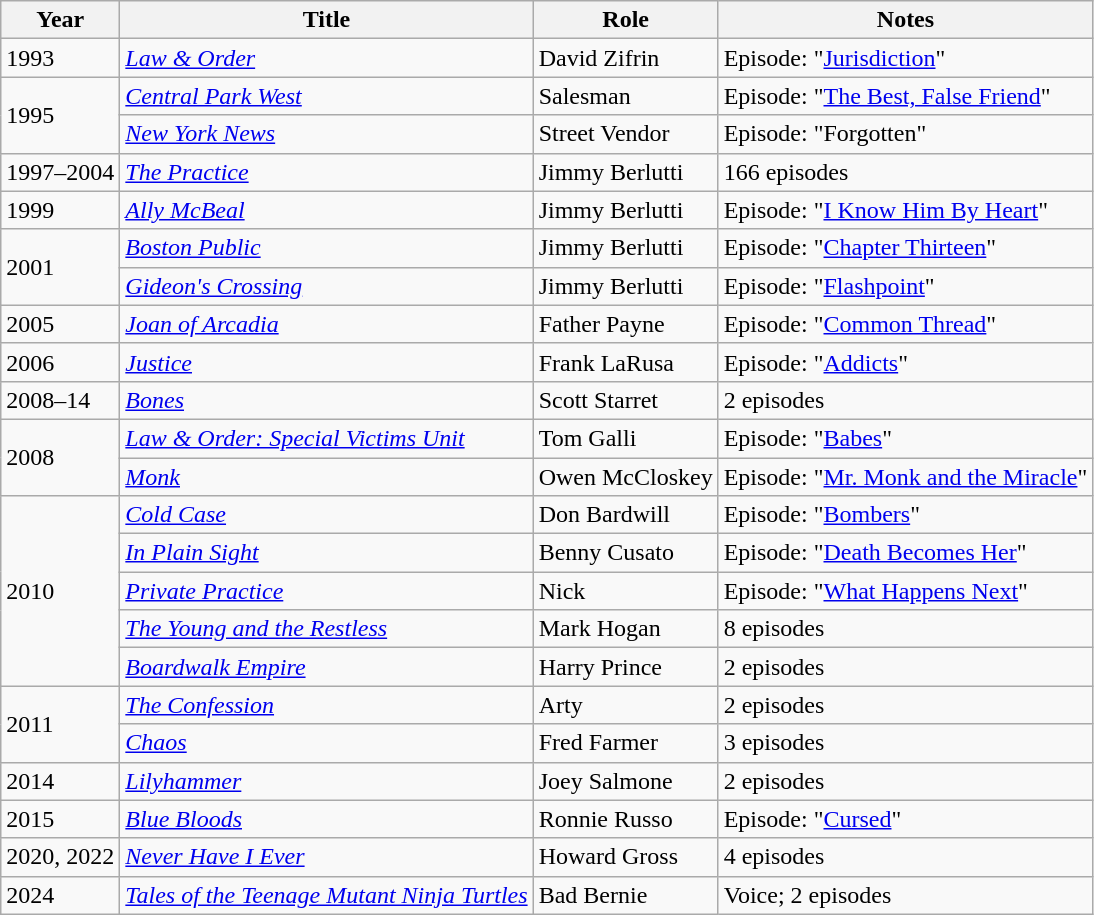<table class="wikitable sortable">
<tr>
<th>Year</th>
<th>Title</th>
<th>Role</th>
<th>Notes</th>
</tr>
<tr>
<td>1993</td>
<td><em><a href='#'>Law & Order</a></em></td>
<td>David Zifrin</td>
<td>Episode: "<a href='#'>Jurisdiction</a>"</td>
</tr>
<tr>
<td rowspan="2">1995</td>
<td><em><a href='#'>Central Park West</a></em></td>
<td>Salesman</td>
<td>Episode: "<a href='#'>The Best, False Friend</a>"</td>
</tr>
<tr>
<td><em><a href='#'>New York News</a></em></td>
<td>Street Vendor</td>
<td>Episode: "Forgotten"</td>
</tr>
<tr>
<td>1997–2004</td>
<td><em><a href='#'>The Practice</a></em></td>
<td>Jimmy Berlutti</td>
<td>166 episodes</td>
</tr>
<tr>
<td>1999</td>
<td><em><a href='#'>Ally McBeal</a></em></td>
<td>Jimmy Berlutti</td>
<td>Episode: "<a href='#'>I Know Him By Heart</a>"</td>
</tr>
<tr>
<td rowspan="2">2001</td>
<td><em><a href='#'>Boston Public</a></em></td>
<td>Jimmy Berlutti</td>
<td>Episode: "<a href='#'>Chapter Thirteen</a>"</td>
</tr>
<tr>
<td><em><a href='#'>Gideon's Crossing</a></em></td>
<td>Jimmy Berlutti</td>
<td>Episode: "<a href='#'>Flashpoint</a>"</td>
</tr>
<tr>
<td>2005</td>
<td><em><a href='#'>Joan of Arcadia</a></em></td>
<td>Father Payne</td>
<td>Episode: "<a href='#'>Common Thread</a>"</td>
</tr>
<tr>
<td>2006</td>
<td><em><a href='#'>Justice</a></em></td>
<td>Frank LaRusa</td>
<td>Episode: "<a href='#'>Addicts</a>"</td>
</tr>
<tr>
<td>2008–14</td>
<td><em><a href='#'>Bones</a></em></td>
<td>Scott Starret</td>
<td>2 episodes</td>
</tr>
<tr>
<td rowspan="2">2008</td>
<td><em><a href='#'>Law & Order: Special Victims Unit</a></em></td>
<td>Tom Galli</td>
<td>Episode: "<a href='#'>Babes</a>"</td>
</tr>
<tr>
<td><em><a href='#'>Monk</a></em></td>
<td>Owen McCloskey</td>
<td>Episode: "<a href='#'>Mr. Monk and the Miracle</a>"</td>
</tr>
<tr>
<td rowspan="5">2010</td>
<td><em><a href='#'>Cold Case</a></em></td>
<td>Don Bardwill</td>
<td>Episode: "<a href='#'>Bombers</a>"</td>
</tr>
<tr>
<td><em><a href='#'>In Plain Sight</a></em></td>
<td>Benny Cusato</td>
<td>Episode: "<a href='#'>Death Becomes Her</a>"</td>
</tr>
<tr>
<td><em><a href='#'>Private Practice</a></em></td>
<td>Nick</td>
<td>Episode: "<a href='#'>What Happens Next</a>"</td>
</tr>
<tr>
<td><em><a href='#'>The Young and the Restless</a></em></td>
<td>Mark Hogan</td>
<td>8 episodes</td>
</tr>
<tr>
<td><em><a href='#'>Boardwalk Empire</a></em></td>
<td>Harry Prince</td>
<td>2 episodes</td>
</tr>
<tr>
<td rowspan="2">2011</td>
<td><em><a href='#'>The Confession</a></em></td>
<td>Arty</td>
<td>2 episodes</td>
</tr>
<tr>
<td><em><a href='#'>Chaos</a></em></td>
<td>Fred Farmer</td>
<td>3 episodes</td>
</tr>
<tr>
<td>2014</td>
<td><em><a href='#'>Lilyhammer</a></em></td>
<td>Joey Salmone</td>
<td>2 episodes</td>
</tr>
<tr>
<td>2015</td>
<td><em><a href='#'>Blue Bloods</a></em></td>
<td>Ronnie Russo</td>
<td>Episode: "<a href='#'>Cursed</a>"</td>
</tr>
<tr>
<td>2020, 2022</td>
<td><em><a href='#'>Never Have I Ever</a></em></td>
<td>Howard Gross</td>
<td>4 episodes</td>
</tr>
<tr>
<td>2024</td>
<td><em><a href='#'>Tales of the Teenage Mutant Ninja Turtles</a></em></td>
<td>Bad Bernie</td>
<td>Voice; 2 episodes</td>
</tr>
</table>
